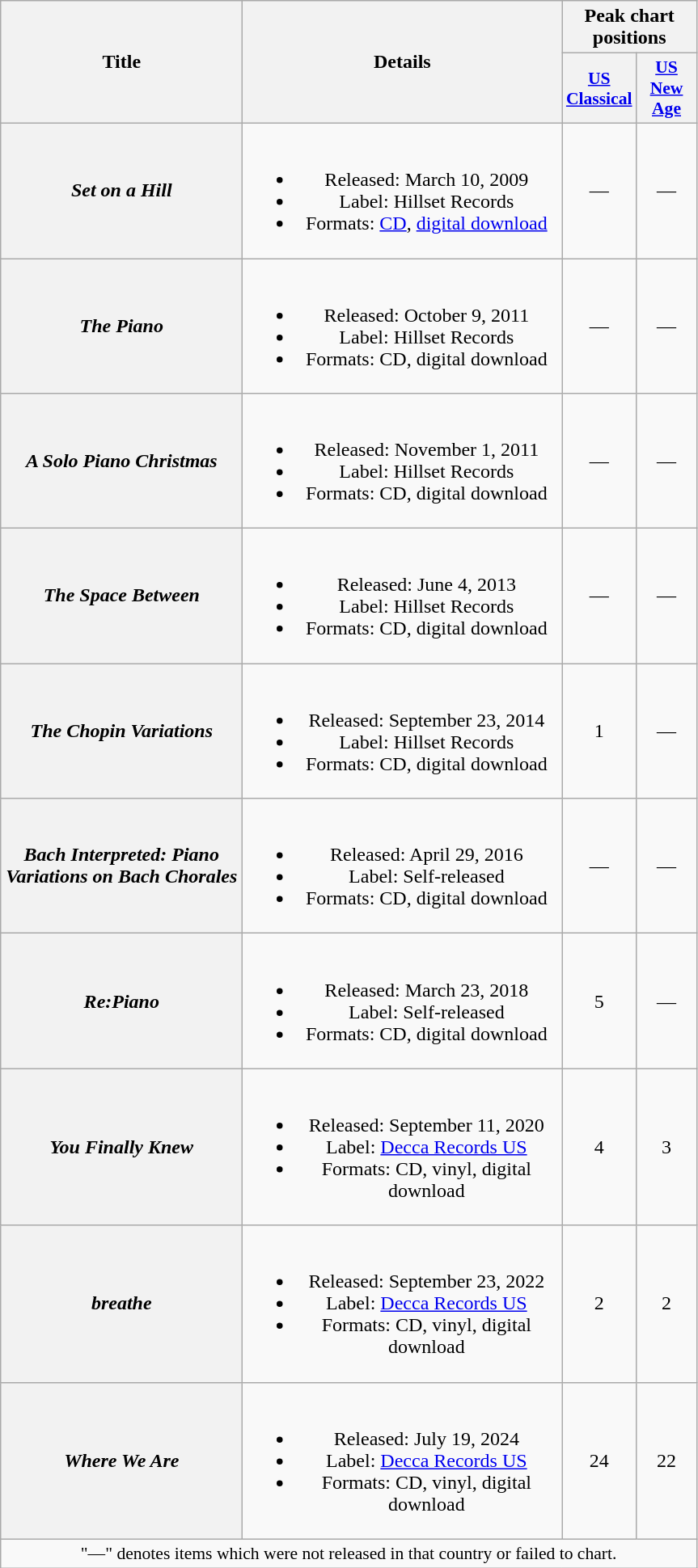<table class="wikitable plainrowheaders" style="text-align:center;">
<tr>
<th scope="col" rowspan="2" style="width:12em;">Title</th>
<th scope="col" rowspan="2" style="width:16em;">Details</th>
<th scope="col" colspan="2">Peak chart positions</th>
</tr>
<tr>
<th scope="col" style="width:3em;font-size:90%;"><a href='#'>US Classical</a><br></th>
<th scope="col" style="width:3em;font-size:90%;"><a href='#'>US New Age</a><br></th>
</tr>
<tr>
<th scope="row"><em>Set on a Hill</em></th>
<td><br><ul><li>Released: March 10, 2009</li><li>Label: Hillset Records</li><li>Formats: <a href='#'>CD</a>, <a href='#'>digital download</a></li></ul></td>
<td>—</td>
<td>—</td>
</tr>
<tr>
<th scope="row"><em>The Piano</em></th>
<td><br><ul><li>Released: October 9, 2011</li><li>Label: Hillset Records</li><li>Formats: CD, digital download</li></ul></td>
<td>—</td>
<td>—</td>
</tr>
<tr>
<th scope="row"><em>A Solo Piano Christmas</em></th>
<td><br><ul><li>Released: November 1, 2011</li><li>Label: Hillset Records</li><li>Formats: CD, digital download</li></ul></td>
<td>—</td>
<td>—</td>
</tr>
<tr>
<th scope="row"><em>The Space Between</em></th>
<td><br><ul><li>Released: June 4, 2013</li><li>Label: Hillset Records</li><li>Formats: CD, digital download</li></ul></td>
<td>—</td>
<td>—</td>
</tr>
<tr>
<th scope="row"><em>The Chopin Variations</em></th>
<td><br><ul><li>Released: September 23, 2014</li><li>Label: Hillset Records</li><li>Formats: CD, digital download</li></ul></td>
<td>1</td>
<td>—</td>
</tr>
<tr>
<th scope="row"><em>Bach Interpreted: Piano Variations on Bach Chorales</em></th>
<td><br><ul><li>Released: April 29, 2016</li><li>Label: Self-released</li><li>Formats: CD, digital download</li></ul></td>
<td>—</td>
<td>—</td>
</tr>
<tr>
<th scope="row"><em>Re:Piano</em></th>
<td><br><ul><li>Released: March 23, 2018</li><li>Label: Self-released</li><li>Formats: CD, digital download</li></ul></td>
<td>5</td>
<td>—</td>
</tr>
<tr>
<th scope="row"><em>You Finally Knew</em></th>
<td><br><ul><li>Released: September 11, 2020</li><li>Label: <a href='#'>Decca Records US</a></li><li>Formats: CD, vinyl, digital download</li></ul></td>
<td>4</td>
<td>3</td>
</tr>
<tr>
<th scope="row"><em>breathe</em></th>
<td><br><ul><li>Released: September 23, 2022</li><li>Label: <a href='#'>Decca Records US</a></li><li>Formats: CD, vinyl, digital download</li></ul></td>
<td>2</td>
<td>2</td>
</tr>
<tr>
<th scope="row"><em>Where We Are</em></th>
<td><br><ul><li>Released: July 19, 2024</li><li>Label: <a href='#'>Decca Records US</a></li><li>Formats: CD, vinyl, digital download</li></ul></td>
<td>24</td>
<td>22</td>
</tr>
<tr>
<td colspan="14" style="text-align:center; font-size:90%;">"—" denotes items which were not released in that country or failed to chart.</td>
</tr>
</table>
